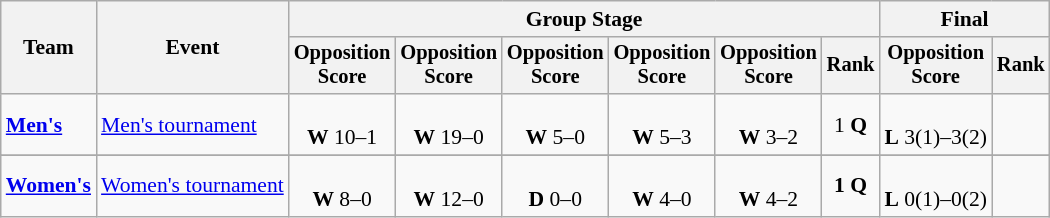<table class="wikitable" style="font-size:90%">
<tr>
<th rowspan=2>Team</th>
<th rowspan=2>Event</th>
<th colspan=6>Group Stage</th>
<th colspan=2>Final</th>
</tr>
<tr style="font-size:95%">
<th>Opposition<br>Score</th>
<th>Opposition<br>Score</th>
<th>Opposition<br>Score</th>
<th>Opposition<br>Score</th>
<th>Opposition<br>Score</th>
<th>Rank</th>
<th>Opposition<br>Score</th>
<th>Rank</th>
</tr>
<tr align=center>
<td align=left><strong><a href='#'>Men's</a></strong></td>
<td align=left><a href='#'>Men's tournament</a></td>
<td><br><strong>W</strong> 10–1</td>
<td><br><strong>W</strong> 19–0</td>
<td><br><strong>W</strong> 5–0</td>
<td><br><strong>W</strong> 5–3</td>
<td><br><strong>W</strong> 3–2</td>
<td>1 <strong>Q</strong></td>
<td><br><strong>L</strong> 3(1)–3(2)</td>
<td></td>
</tr>
<tr>
</tr>
<tr align=center>
<td align=left><strong><a href='#'>Women's</a></strong></td>
<td align=left><a href='#'>Women's tournament</a></td>
<td><br><strong>W</strong> 8–0</td>
<td><br><strong>W</strong> 12–0</td>
<td><br><strong>D</strong> 0–0</td>
<td><br><strong>W</strong> 4–0</td>
<td><br><strong>W</strong> 4–2</td>
<td><strong>1 Q</strong></td>
<td><br><strong>L</strong> 0(1)–0(2)</td>
<td></td>
</tr>
</table>
